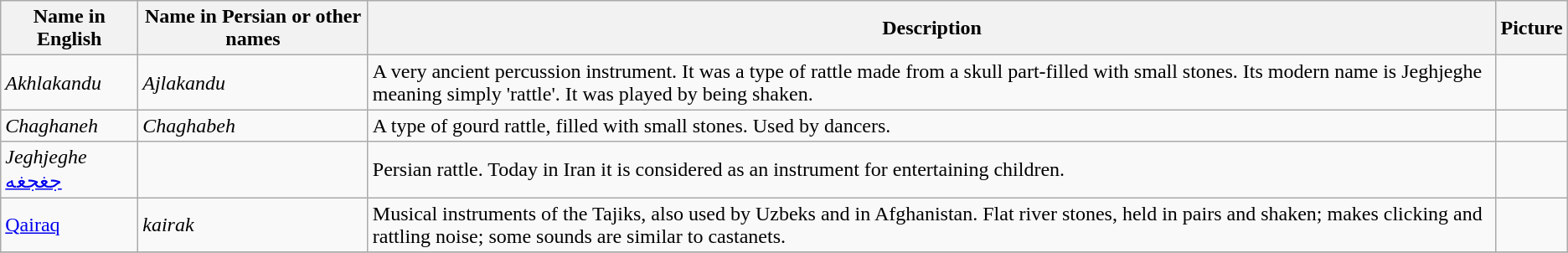<table class="wikitable">
<tr>
<th>Name in English</th>
<th>Name in Persian or other names</th>
<th>Description</th>
<th>Picture</th>
</tr>
<tr>
<td><em>Akhlakandu</em></td>
<td><em>Ajlakandu</em></td>
<td>A very ancient percussion instrument. It was a type of rattle made from a skull part-filled with small stones. Its modern name is Jeghjeghe meaning simply 'rattle'. It was played by being shaken.</td>
<td></td>
</tr>
<tr>
<td><em>Chaghaneh</em></td>
<td><em>Chaghabeh</em></td>
<td>A type of gourd rattle, filled with small stones. Used by dancers.</td>
<td></td>
</tr>
<tr>
<td><em>Jeghjeghe</em><br><a href='#'>جغجغه</a></td>
<td></td>
<td>Persian rattle. Today in Iran it is considered as an instrument for entertaining children.</td>
<td></td>
</tr>
<tr>
<td><a href='#'>Qairaq</a></td>
<td><em>kairak</em></td>
<td>Musical instruments of the Tajiks, also used by Uzbeks and in Afghanistan. Flat river stones, held in pairs and shaken; makes clicking and rattling noise; some sounds are similar to castanets.</td>
<td></td>
</tr>
<tr>
</tr>
</table>
